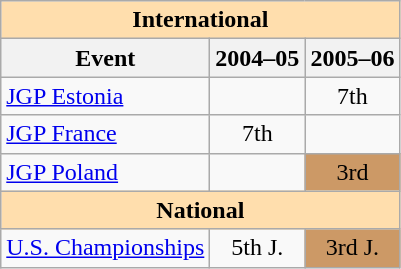<table class="wikitable" style="text-align:center">
<tr>
<th colspan="3" style="background-color: #ffdead; " align="center"><strong>International</strong></th>
</tr>
<tr>
<th>Event</th>
<th>2004–05</th>
<th>2005–06</th>
</tr>
<tr>
<td align=left><a href='#'>JGP Estonia</a></td>
<td></td>
<td>7th</td>
</tr>
<tr>
<td align=left><a href='#'>JGP France</a></td>
<td>7th</td>
<td></td>
</tr>
<tr>
<td align=left><a href='#'>JGP Poland</a></td>
<td></td>
<td bgcolor=cc9966>3rd</td>
</tr>
<tr>
<th colspan="3" style="background-color: #ffdead; " align="center"><strong>National</strong></th>
</tr>
<tr>
<td align=left><a href='#'>U.S. Championships</a></td>
<td>5th J.</td>
<td bgcolor=cc9966>3rd J.</td>
</tr>
</table>
